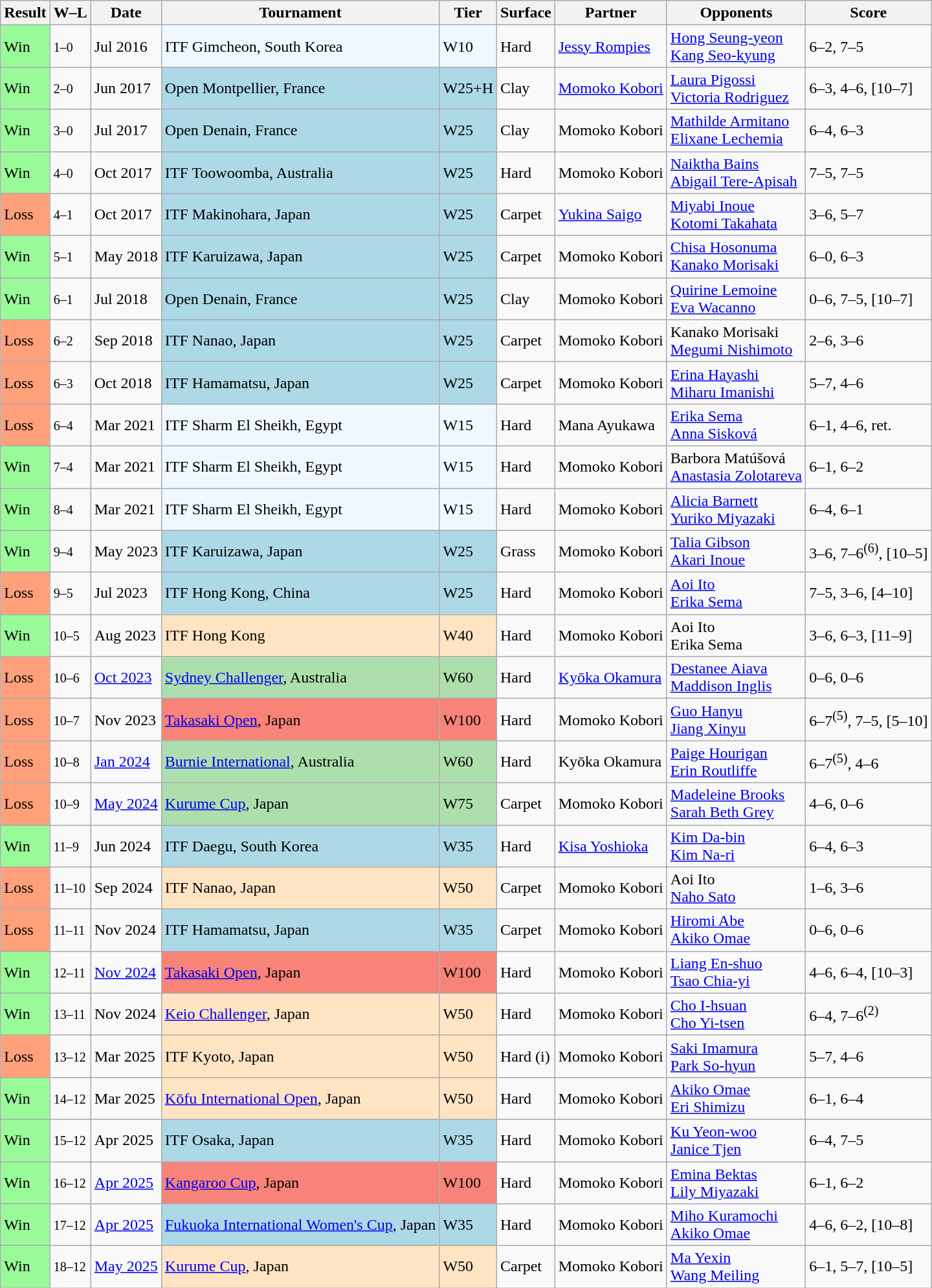<table class="sortable wikitable">
<tr>
<th>Result</th>
<th class="unsortable">W–L</th>
<th>Date</th>
<th>Tournament</th>
<th>Tier</th>
<th>Surface</th>
<th>Partner</th>
<th>Opponents</th>
<th class="unsortable">Score</th>
</tr>
<tr>
<td style="background:#98fb98;">Win</td>
<td><small>1–0</small></td>
<td>Jul 2016</td>
<td bgcolor=#f0f8ff>ITF Gimcheon, South Korea</td>
<td bgcolor=#f0f8ff>W10</td>
<td>Hard</td>
<td> <a href='#'>Jessy Rompies</a></td>
<td> <a href='#'>Hong Seung-yeon</a> <br>  <a href='#'>Kang Seo-kyung</a></td>
<td>6–2, 7–5</td>
</tr>
<tr>
<td style="background:#98fb98;">Win</td>
<td><small>2–0</small></td>
<td>Jun 2017</td>
<td bgcolor=lightblue>Open Montpellier, France</td>
<td bgcolor=lightblue>W25+H</td>
<td>Clay</td>
<td> <a href='#'>Momoko Kobori</a></td>
<td> <a href='#'>Laura Pigossi</a> <br>  <a href='#'>Victoria Rodriguez</a></td>
<td>6–3, 4–6, [10–7]</td>
</tr>
<tr>
<td style="background:#98fb98;">Win</td>
<td><small>3–0</small></td>
<td>Jul 2017</td>
<td bgcolor=lightblue>Open Denain, France</td>
<td bgcolor=lightblue>W25</td>
<td>Clay</td>
<td> Momoko Kobori</td>
<td> <a href='#'>Mathilde Armitano</a> <br>  <a href='#'>Elixane Lechemia</a></td>
<td>6–4, 6–3</td>
</tr>
<tr>
<td style="background:#98fb98;">Win</td>
<td><small>4–0</small></td>
<td>Oct 2017</td>
<td bgcolor=lightblue>ITF Toowoomba, Australia</td>
<td bgcolor=lightblue>W25</td>
<td>Hard</td>
<td> Momoko Kobori</td>
<td> <a href='#'>Naiktha Bains</a> <br>  <a href='#'>Abigail Tere-Apisah</a></td>
<td>7–5, 7–5</td>
</tr>
<tr>
<td style="background:#FFA07A;">Loss</td>
<td><small>4–1</small></td>
<td>Oct 2017</td>
<td bgcolor=lightblue>ITF Makinohara, Japan</td>
<td bgcolor=lightblue>W25</td>
<td>Carpet</td>
<td> <a href='#'>Yukina Saigo</a></td>
<td> <a href='#'>Miyabi Inoue</a> <br>  <a href='#'>Kotomi Takahata</a></td>
<td>3–6, 5–7</td>
</tr>
<tr>
<td style="background:#98fb98;">Win</td>
<td><small>5–1</small></td>
<td>May 2018</td>
<td bgcolor=lightblue>ITF Karuizawa, Japan</td>
<td bgcolor=lightblue>W25</td>
<td>Carpet</td>
<td> Momoko Kobori</td>
<td> <a href='#'>Chisa Hosonuma</a> <br>  <a href='#'>Kanako Morisaki</a></td>
<td>6–0, 6–3</td>
</tr>
<tr>
<td style="background:#98fb98;">Win</td>
<td><small>6–1</small></td>
<td>Jul 2018</td>
<td bgcolor=lightblue>Open Denain, France</td>
<td bgcolor=lightblue>W25</td>
<td>Clay</td>
<td> Momoko Kobori</td>
<td> <a href='#'>Quirine Lemoine</a> <br>  <a href='#'>Eva Wacanno</a></td>
<td>0–6, 7–5, [10–7]</td>
</tr>
<tr>
<td style="background:#FFA07A;">Loss</td>
<td><small>6–2</small></td>
<td>Sep 2018</td>
<td bgcolor=lightblue>ITF Nanao, Japan</td>
<td bgcolor=lightblue>W25</td>
<td>Carpet</td>
<td> Momoko Kobori</td>
<td> Kanako Morisaki <br>  <a href='#'>Megumi Nishimoto</a></td>
<td>2–6, 3–6</td>
</tr>
<tr>
<td style="background:#FFA07A;">Loss</td>
<td><small>6–3</small></td>
<td>Oct 2018</td>
<td bgcolor=lightblue>ITF Hamamatsu, Japan</td>
<td bgcolor=lightblue>W25</td>
<td>Carpet</td>
<td> Momoko Kobori</td>
<td> <a href='#'>Erina Hayashi</a> <br>  <a href='#'>Miharu Imanishi</a></td>
<td>5–7, 4–6</td>
</tr>
<tr>
<td style="background:#FFA07A;">Loss</td>
<td><small>6–4</small></td>
<td>Mar 2021</td>
<td style="background:#f0f8ff;">ITF Sharm El Sheikh, Egypt</td>
<td style="background:#f0f8ff;">W15</td>
<td>Hard</td>
<td> Mana Ayukawa</td>
<td> <a href='#'>Erika Sema</a> <br>  <a href='#'>Anna Sisková</a></td>
<td>6–1, 4–6, ret.</td>
</tr>
<tr>
<td style="background:#98fb98;">Win</td>
<td><small>7–4</small></td>
<td>Mar 2021</td>
<td style="background:#f0f8ff;">ITF Sharm El Sheikh, Egypt</td>
<td style="background:#f0f8ff;">W15</td>
<td>Hard</td>
<td> Momoko Kobori</td>
<td> Barbora Matúšová <br>  <a href='#'>Anastasia Zolotareva</a></td>
<td>6–1, 6–2</td>
</tr>
<tr>
<td style="background:#98fb98;">Win</td>
<td><small>8–4</small></td>
<td>Mar 2021</td>
<td style="background:#f0f8ff;">ITF Sharm El Sheikh, Egypt</td>
<td style="background:#f0f8ff;">W15</td>
<td>Hard</td>
<td> Momoko Kobori</td>
<td> <a href='#'>Alicia Barnett</a> <br>  <a href='#'>Yuriko Miyazaki</a></td>
<td>6–4, 6–1</td>
</tr>
<tr>
<td style="background:#98fb98;">Win</td>
<td><small>9–4</small></td>
<td>May 2023</td>
<td style="background:lightblue;">ITF Karuizawa, Japan</td>
<td style="background:lightblue;">W25</td>
<td>Grass</td>
<td> Momoko Kobori</td>
<td> <a href='#'>Talia Gibson</a> <br>  <a href='#'>Akari Inoue</a></td>
<td>3–6, 7–6<sup>(6)</sup>, [10–5]</td>
</tr>
<tr>
<td style="background:#FFA07A;">Loss</td>
<td><small>9–5</small></td>
<td>Jul 2023</td>
<td style="background:lightblue">ITF Hong Kong, China</td>
<td style="background:lightblue">W25</td>
<td>Hard</td>
<td> Momoko Kobori</td>
<td> <a href='#'>Aoi Ito</a> <br>  <a href='#'>Erika Sema</a></td>
<td>7–5, 3–6, [4–10]</td>
</tr>
<tr>
<td style="background:#98fb98;">Win</td>
<td><small>10–5</small></td>
<td>Aug 2023</td>
<td style="background:#ffe4c4;">ITF Hong Kong</td>
<td style="background:#ffe4c4;">W40</td>
<td>Hard</td>
<td> Momoko Kobori</td>
<td> Aoi Ito <br>  Erika Sema</td>
<td>3–6, 6–3, [11–9]</td>
</tr>
<tr>
<td style="background:#FFA07A;">Loss</td>
<td><small>10–6</small></td>
<td><a href='#'>Oct 2023</a></td>
<td style="background:#addfad;"><a href='#'>Sydney Challenger</a>, Australia</td>
<td style="background:#addfad;">W60</td>
<td>Hard</td>
<td> <a href='#'>Kyōka Okamura</a></td>
<td> <a href='#'>Destanee Aiava</a><br>  <a href='#'>Maddison Inglis</a></td>
<td>0–6, 0–6</td>
</tr>
<tr>
<td style="background:#FFA07A;">Loss</td>
<td><small>10–7</small></td>
<td>Nov 2023</td>
<td style="background:#f88379;"><a href='#'>Takasaki Open</a>, Japan</td>
<td style="background:#f88379;">W100</td>
<td>Hard</td>
<td> Momoko Kobori</td>
<td> <a href='#'>Guo Hanyu</a><br>  <a href='#'>Jiang Xinyu</a></td>
<td>6–7<sup>(5)</sup>, 7–5, [5–10]</td>
</tr>
<tr>
<td style="background:#FFA07A;">Loss</td>
<td><small>10–8</small></td>
<td><a href='#'>Jan 2024</a></td>
<td style="background:#addfad;"><a href='#'>Burnie International</a>, Australia</td>
<td style="background:#addfad;">W60</td>
<td>Hard</td>
<td> Kyōka Okamura</td>
<td> <a href='#'>Paige Hourigan</a><br>  <a href='#'>Erin Routliffe</a></td>
<td>6–7<sup>(5)</sup>, 4–6</td>
</tr>
<tr>
<td style="background:#FFA07A;">Loss</td>
<td><small>10–9</small></td>
<td><a href='#'>May 2024</a></td>
<td style="background:#addfad;"><a href='#'>Kurume Cup</a>, Japan</td>
<td style="background:#addfad;">W75</td>
<td>Carpet</td>
<td> Momoko Kobori</td>
<td> <a href='#'>Madeleine Brooks</a><br>  <a href='#'>Sarah Beth Grey</a></td>
<td>4–6, 0–6</td>
</tr>
<tr>
<td style="background:#98fb98;">Win</td>
<td><small>11–9</small></td>
<td>Jun 2024</td>
<td style="background:lightblue;">ITF Daegu, South Korea</td>
<td style="background:lightblue;">W35</td>
<td>Hard</td>
<td> <a href='#'>Kisa Yoshioka</a></td>
<td> <a href='#'>Kim Da-bin</a><br>  <a href='#'>Kim Na-ri</a></td>
<td>6–4, 6–3</td>
</tr>
<tr>
<td style="background:#FFA07A;">Loss</td>
<td><small>11–10</small></td>
<td>Sep 2024</td>
<td style="background:#ffe4c4;">ITF Nanao, Japan</td>
<td style="background:#ffe4c4;">W50</td>
<td>Carpet</td>
<td> Momoko Kobori</td>
<td> Aoi Ito <br>  <a href='#'>Naho Sato</a></td>
<td>1–6, 3–6</td>
</tr>
<tr>
<td style="background:#FFA07A;">Loss</td>
<td><small>11–11</small></td>
<td>Nov 2024</td>
<td style="background:lightblue;">ITF Hamamatsu, Japan</td>
<td style="background:lightblue;">W35</td>
<td>Carpet</td>
<td> Momoko Kobori</td>
<td> <a href='#'>Hiromi Abe</a> <br>  <a href='#'>Akiko Omae</a></td>
<td>0–6, 0–6</td>
</tr>
<tr>
<td style="background:#98fb98;">Win</td>
<td><small>12–11</small></td>
<td><a href='#'>Nov 2024</a></td>
<td style="background:#f88379;"><a href='#'>Takasaki Open</a>, Japan</td>
<td style="background:#f88379;">W100</td>
<td>Hard</td>
<td> Momoko Kobori</td>
<td> <a href='#'>Liang En-shuo</a><br>  <a href='#'>Tsao Chia-yi</a></td>
<td>4–6, 6–4, [10–3]</td>
</tr>
<tr>
<td style="background:#98fb98;">Win</td>
<td><small>13–11</small></td>
<td>Nov 2024</td>
<td style="background:#ffe4c4;"><a href='#'>Keio Challenger</a>, Japan</td>
<td style="background:#ffe4c4;">W50</td>
<td>Hard</td>
<td> Momoko Kobori</td>
<td> <a href='#'>Cho I-hsuan</a> <br>  <a href='#'>Cho Yi-tsen</a></td>
<td>6–4, 7–6<sup>(2)</sup></td>
</tr>
<tr>
<td style="background:#FFA07A;">Loss</td>
<td><small>13–12</small></td>
<td>Mar 2025</td>
<td style="background:#ffe4c4;">ITF Kyoto, Japan</td>
<td style="background:#ffe4c4;">W50</td>
<td>Hard (i)</td>
<td> Momoko Kobori</td>
<td> <a href='#'>Saki Imamura</a> <br>  <a href='#'>Park So-hyun</a></td>
<td>5–7, 4–6</td>
</tr>
<tr>
<td style="background:#98fb98;">Win</td>
<td><small>14–12</small></td>
<td>Mar 2025</td>
<td style="background:#ffe4c4;"><a href='#'>Kōfu International Open</a>, Japan</td>
<td style="background:#ffe4c4;">W50</td>
<td>Hard</td>
<td> Momoko Kobori</td>
<td> <a href='#'>Akiko Omae</a> <br>  <a href='#'>Eri Shimizu</a></td>
<td>6–1, 6–4</td>
</tr>
<tr>
<td style="background:#98fb98;">Win</td>
<td><small>15–12</small></td>
<td>Apr 2025</td>
<td style="background:lightblue;">ITF Osaka, Japan</td>
<td style="background:lightblue;">W35</td>
<td>Hard</td>
<td> Momoko Kobori</td>
<td> <a href='#'>Ku Yeon-woo</a> <br>  <a href='#'>Janice Tjen</a></td>
<td>6–4, 7–5</td>
</tr>
<tr>
<td style="background:#98fb98;">Win</td>
<td><small>16–12</small></td>
<td><a href='#'>Apr 2025</a></td>
<td style="background:#f88379;"><a href='#'>Kangaroo Cup</a>, Japan</td>
<td style="background:#f88379;">W100</td>
<td>Hard</td>
<td> Momoko Kobori</td>
<td> <a href='#'>Emina Bektas</a><br>  <a href='#'>Lily Miyazaki</a></td>
<td>6–1, 6–2</td>
</tr>
<tr>
<td style="background:#98fb98;">Win</td>
<td><small>17–12</small></td>
<td><a href='#'>Apr 2025</a></td>
<td style="background:lightblue;"><a href='#'>Fukuoka International Women's Cup</a>, Japan</td>
<td style="background:lightblue;">W35</td>
<td>Hard</td>
<td> Momoko Kobori</td>
<td> <a href='#'>Miho Kuramochi</a> <br>  <a href='#'>Akiko Omae</a></td>
<td>4–6, 6–2, [10–8]</td>
</tr>
<tr>
<td style="background:#98fb98;">Win</td>
<td><small>18–12</small></td>
<td><a href='#'>May 2025</a></td>
<td style="background:#ffe4c4;"><a href='#'>Kurume Cup</a>, Japan</td>
<td style="background:#ffe4c4;">W50</td>
<td>Carpet</td>
<td> Momoko Kobori</td>
<td> <a href='#'>Ma Yexin</a> <br>  <a href='#'>Wang Meiling</a></td>
<td>6–1, 5–7, [10–5]</td>
</tr>
</table>
